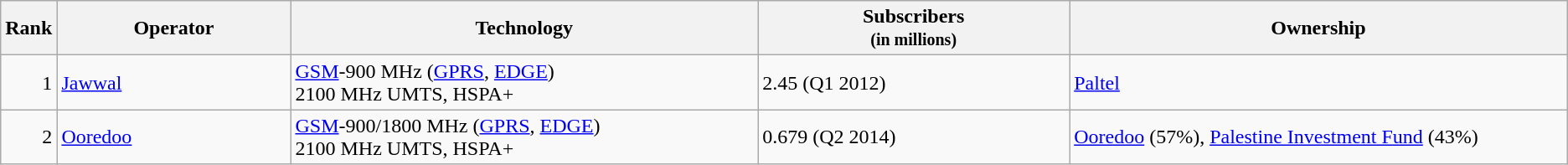<table class="wikitable">
<tr>
<th style="width:3%;">Rank</th>
<th style="width:15%;">Operator</th>
<th style="width:30%;">Technology</th>
<th style="width:20%;">Subscribers<br><small>(in millions)</small></th>
<th style="width:32%;">Ownership</th>
</tr>
<tr>
<td align=right>1</td>
<td><a href='#'>Jawwal</a></td>
<td><a href='#'>GSM</a>-900 MHz (<a href='#'>GPRS</a>, <a href='#'>EDGE</a>)<br>2100 MHz UMTS, HSPA+</td>
<td>2.45 (Q1 2012)</td>
<td><a href='#'>Paltel</a></td>
</tr>
<tr>
<td align=right>2</td>
<td><a href='#'>Ooredoo</a></td>
<td><a href='#'>GSM</a>-900/1800 MHz (<a href='#'>GPRS</a>, <a href='#'>EDGE</a>)<br>2100 MHz UMTS, HSPA+</td>
<td>0.679 (Q2 2014)</td>
<td><a href='#'>Ooredoo</a> (57%), <a href='#'>Palestine Investment Fund</a> (43%)</td>
</tr>
</table>
